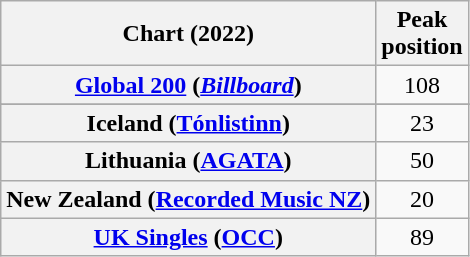<table class="wikitable sortable plainrowheaders" style="text-align:center">
<tr>
<th>Chart (2022)</th>
<th>Peak<br>position</th>
</tr>
<tr>
<th scope="row"><a href='#'>Global 200</a> (<em><a href='#'>Billboard</a></em>)</th>
<td>108</td>
</tr>
<tr>
</tr>
<tr>
<th scope="row">Iceland (<a href='#'>Tónlistinn</a>)</th>
<td>23</td>
</tr>
<tr>
<th scope="row">Lithuania (<a href='#'>AGATA</a>)</th>
<td>50</td>
</tr>
<tr>
<th scope="row">New Zealand (<a href='#'>Recorded Music NZ</a>)</th>
<td>20</td>
</tr>
<tr>
<th scope="row"><a href='#'>UK Singles</a> (<a href='#'>OCC</a>)</th>
<td>89</td>
</tr>
</table>
